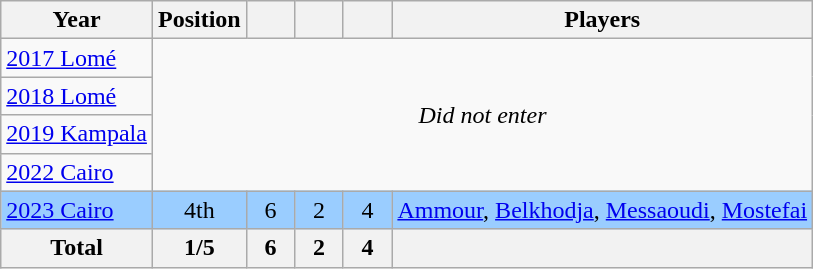<table class="wikitable" style="text-align: center;">
<tr>
<th>Year</th>
<th>Position</th>
<th width=25px></th>
<th width=25px></th>
<th width=25px></th>
<th>Players</th>
</tr>
<tr>
<td style="text-align: left;"> <a href='#'>2017 Lomé</a></td>
<td colspan=5 rowspan=4><em>Did not enter</em></td>
</tr>
<tr>
<td style="text-align: left;"> <a href='#'>2018 Lomé</a></td>
</tr>
<tr>
<td style="text-align: left;"> <a href='#'>2019 Kampala</a></td>
</tr>
<tr>
<td style="text-align: left;"> <a href='#'>2022 Cairo</a></td>
</tr>
<tr bgcolor=9acdff>
<td style="text-align: left;"> <a href='#'>2023 Cairo</a></td>
<td>4th</td>
<td>6</td>
<td>2</td>
<td>4</td>
<td><a href='#'>Ammour</a>, <a href='#'>Belkhodja</a>, <a href='#'>Messaoudi</a>, <a href='#'>Mostefai</a></td>
</tr>
<tr>
<th>Total</th>
<th>1/5</th>
<th>6</th>
<th>2</th>
<th>4</th>
<th></th>
</tr>
</table>
